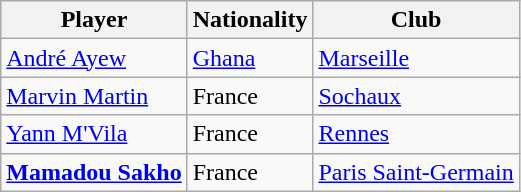<table class="wikitable">
<tr>
<th>Player</th>
<th>Nationality</th>
<th>Club</th>
</tr>
<tr>
<td><a href='#'>André Ayew</a></td>
<td><a href='#'>Ghana</a></td>
<td><a href='#'>Marseille</a></td>
</tr>
<tr>
<td><a href='#'>Marvin Martin</a></td>
<td>France</td>
<td><a href='#'>Sochaux</a></td>
</tr>
<tr>
<td><a href='#'>Yann M'Vila</a></td>
<td>France</td>
<td><a href='#'>Rennes</a></td>
</tr>
<tr>
<td><strong><a href='#'>Mamadou Sakho</a></strong></td>
<td>France</td>
<td><a href='#'>Paris Saint-Germain</a></td>
</tr>
</table>
